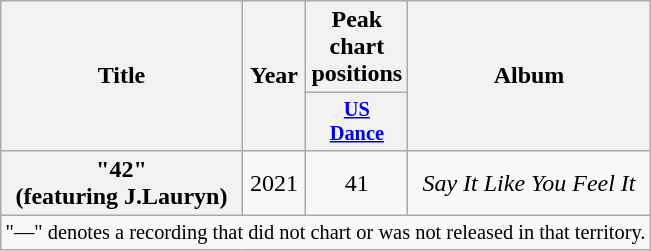<table class="wikitable plainrowheaders" style="text-align:center;">
<tr>
<th rowspan="2" scope="col">Title</th>
<th rowspan="2" scope="col">Year</th>
<th colspan="1" scope="col">Peak chart positions</th>
<th rowspan="2" scope="col">Album</th>
</tr>
<tr>
<th scope="col" style="width:3em;font-size:85%;"><a href='#'>US<br>Dance</a><br></th>
</tr>
<tr>
<th scope="row">"42" <br><span>(featuring J.Lauryn)</span></th>
<td>2021</td>
<td>41</td>
<td><em>Say It Like You Feel It</em></td>
</tr>
<tr>
<td colspan="8" style="font-size:85%">"—" denotes a recording that did not chart or was not released in that territory.</td>
</tr>
</table>
